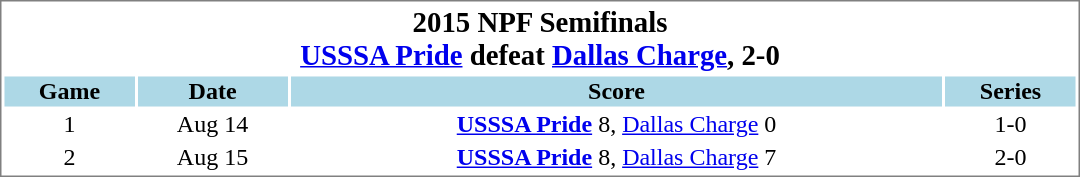<table cellpadding="1"  style="min-width:45em;text-align:center;font-size:100%; border:1px solid gray;">
<tr style="font-size:larger;">
<th colspan=8>2015 NPF Semifinals<br><a href='#'>USSSA Pride</a> defeat <a href='#'>Dallas Charge</a>, 2-0</th>
</tr>
<tr style="background:lightblue;">
<th>Game</th>
<th>Date</th>
<th>Score</th>
<th>Series<br></th>
</tr>
<tr>
<td>1</td>
<td>Aug 14</td>
<td><strong><a href='#'>USSSA Pride</a></strong> 8, <a href='#'>Dallas Charge</a> 0</td>
<td>1-0</td>
</tr>
<tr>
<td>2</td>
<td>Aug 15</td>
<td><strong><a href='#'>USSSA Pride</a></strong> 8, <a href='#'>Dallas Charge</a> 7</td>
<td>2-0</td>
</tr>
</table>
